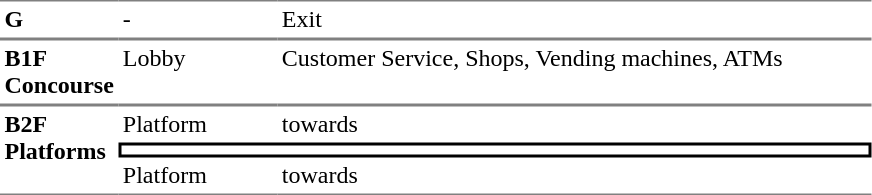<table border=0 cellspacing=0 cellpadding=3>
<tr>
<td style="border-top:solid 1px gray;border-bottom:solid 1px gray" width=50 valign=top><strong>G</strong></td>
<td style="border-top:solid 1px gray;border-bottom:solid 1px gray;" width=100 valign=top>-</td>
<td style="border-top:solid 1px gray;border-bottom:solid 1px gray;" width=390 valign=top>Exit</td>
</tr>
<tr>
<td style="border-bottom:solid 1px gray; border-top:solid 1px gray;" valign=top width=50><strong>B1F<br>Concourse</strong></td>
<td style="border-bottom:solid 1px gray; border-top:solid 1px gray;" valign=top width=100>Lobby</td>
<td style="border-bottom:solid 1px gray; border-top:solid 1px gray;" valign=top width=390>Customer Service, Shops, Vending machines, ATMs</td>
</tr>
<tr>
<td style="border-top:solid 1px gray;border-bottom:solid 1px gray" rowspan=3 valign=top><strong>B2F<br>Platforms</strong></td>
<td style="border-top:solid 1px gray" valign=top>Platform</td>
<td style="border-top:solid 1px gray" valign=top>  towards  </td>
</tr>
<tr>
<td style="border-right:solid 2px black;border-left:solid 2px black;border-top:solid 2px black;border-bottom:solid 2px black;text-align:center;" colspan=2></td>
</tr>
<tr>
<td style="border-bottom:solid 1px gray" valign=top>Platform</td>
<td style="border-bottom:solid 1px gray" valign=top>  towards   </td>
</tr>
</table>
